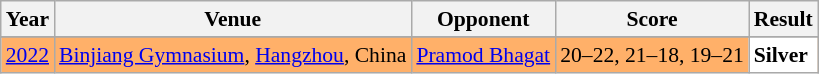<table class="sortable wikitable" style="font-size: 90%;">
<tr>
<th>Year</th>
<th>Venue</th>
<th>Opponent</th>
<th>Score</th>
<th>Result</th>
</tr>
<tr>
</tr>
<tr style="background:#FFB069">
<td align="center"><a href='#'>2022</a></td>
<td align="left"><a href='#'>Binjiang Gymnasium</a>, <a href='#'>Hangzhou</a>, China</td>
<td align="left"> <a href='#'>Pramod Bhagat</a></td>
<td align="left">20–22, 21–18, 19–21</td>
<td style="text-align:left; background:white"> <strong>Silver</strong></td>
</tr>
</table>
